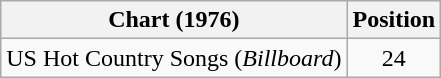<table class="wikitable">
<tr>
<th>Chart (1976)</th>
<th>Position</th>
</tr>
<tr>
<td>US Hot Country Songs (<em>Billboard</em>)</td>
<td align="center">24</td>
</tr>
</table>
